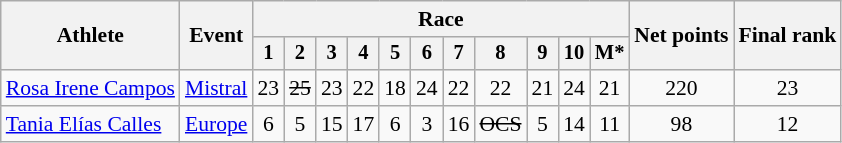<table class="wikitable" style="font-size:90%">
<tr>
<th rowspan=2>Athlete</th>
<th rowspan=2>Event</th>
<th colspan=11>Race</th>
<th rowspan=2>Net points</th>
<th rowspan=2>Final rank</th>
</tr>
<tr style="font-size:95%">
<th>1</th>
<th>2</th>
<th>3</th>
<th>4</th>
<th>5</th>
<th>6</th>
<th>7</th>
<th>8</th>
<th>9</th>
<th>10</th>
<th>M*</th>
</tr>
<tr align=center>
<td align=left><a href='#'>Rosa Irene Campos</a></td>
<td align=left><a href='#'>Mistral</a></td>
<td>23</td>
<td><s>25</s></td>
<td>23</td>
<td>22</td>
<td>18</td>
<td>24</td>
<td>22</td>
<td>22</td>
<td>21</td>
<td>24</td>
<td>21</td>
<td>220</td>
<td>23</td>
</tr>
<tr align=center>
<td align=left><a href='#'>Tania Elías Calles</a></td>
<td align=left><a href='#'>Europe</a></td>
<td>6</td>
<td>5</td>
<td>15</td>
<td>17</td>
<td>6</td>
<td>3</td>
<td>16</td>
<td><s>OCS</s></td>
<td>5</td>
<td>14</td>
<td>11</td>
<td>98</td>
<td>12</td>
</tr>
</table>
